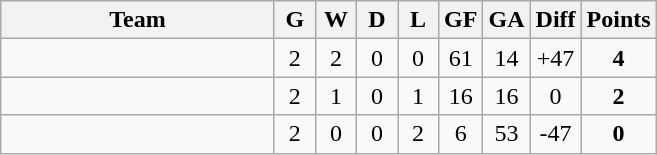<table class="wikitable" style="text-align: center;">
<tr>
<th width="175">Team</th>
<th width="20">G</th>
<th width="20">W</th>
<th width="20">D</th>
<th width="20">L</th>
<th width="20">GF</th>
<th width="20">GA</th>
<th width="20">Diff</th>
<th width="20">Points</th>
</tr>
<tr>
<td align=left></td>
<td>2</td>
<td>2</td>
<td>0</td>
<td>0</td>
<td>61</td>
<td>14</td>
<td>+47</td>
<td><strong>4</strong></td>
</tr>
<tr>
<td align=left></td>
<td>2</td>
<td>1</td>
<td>0</td>
<td>1</td>
<td>16</td>
<td>16</td>
<td>0</td>
<td><strong>2</strong></td>
</tr>
<tr>
<td align=left></td>
<td>2</td>
<td>0</td>
<td>0</td>
<td>2</td>
<td>6</td>
<td>53</td>
<td>-47</td>
<td><strong>0</strong></td>
</tr>
</table>
